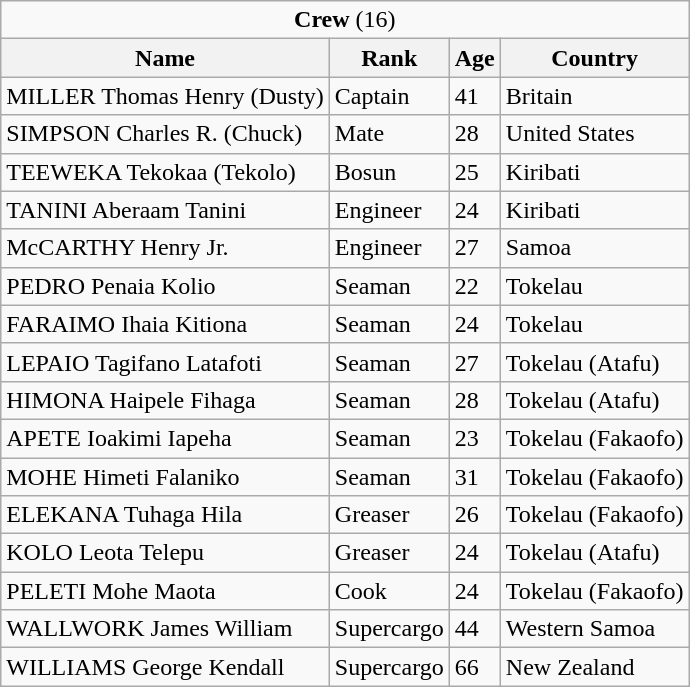<table class="wikitable" border="1">
<tr>
<td colspan=4 style="text-align:center;"><strong>Crew</strong> (16)<br></td>
</tr>
<tr>
<th>Name</th>
<th>Rank</th>
<th>Age</th>
<th>Country</th>
</tr>
<tr>
<td>MILLER Thomas Henry (Dusty)</td>
<td>Captain</td>
<td>41</td>
<td>Britain</td>
</tr>
<tr>
<td>SIMPSON Charles R. (Chuck)</td>
<td>Mate</td>
<td>28</td>
<td>United States</td>
</tr>
<tr>
<td>TEEWEKA Tekokaa (Tekolo)</td>
<td>Bosun</td>
<td>25</td>
<td>Kiribati</td>
</tr>
<tr>
<td>TANINI Aberaam Tanini</td>
<td>Engineer</td>
<td>24</td>
<td>Kiribati</td>
</tr>
<tr>
<td>McCARTHY Henry Jr.</td>
<td>Engineer</td>
<td>27</td>
<td>Samoa</td>
</tr>
<tr>
<td>PEDRO Penaia Kolio</td>
<td>Seaman</td>
<td>22</td>
<td>Tokelau</td>
</tr>
<tr>
<td>FARAIMO Ihaia Kitiona</td>
<td>Seaman</td>
<td>24</td>
<td>Tokelau</td>
</tr>
<tr>
<td>LEPAIO Tagifano Latafoti</td>
<td>Seaman</td>
<td>27</td>
<td>Tokelau (Atafu)</td>
</tr>
<tr>
<td>HIMONA Haipele Fihaga</td>
<td>Seaman</td>
<td>28</td>
<td>Tokelau (Atafu)</td>
</tr>
<tr>
<td>APETE Ioakimi Iapeha</td>
<td>Seaman</td>
<td>23</td>
<td>Tokelau (Fakaofo)</td>
</tr>
<tr>
<td>MOHE Himeti Falaniko</td>
<td>Seaman</td>
<td>31</td>
<td>Tokelau (Fakaofo)</td>
</tr>
<tr>
<td>ELEKANA Tuhaga Hila</td>
<td>Greaser</td>
<td>26</td>
<td>Tokelau (Fakaofo)</td>
</tr>
<tr>
<td>KOLO Leota Telepu</td>
<td>Greaser</td>
<td>24</td>
<td>Tokelau (Atafu)</td>
</tr>
<tr>
<td>PELETI Mohe Maota</td>
<td>Cook</td>
<td>24</td>
<td>Tokelau (Fakaofo)</td>
</tr>
<tr>
<td>WALLWORK James William</td>
<td>Supercargo</td>
<td>44</td>
<td>Western Samoa</td>
</tr>
<tr>
<td>WILLIAMS George Kendall</td>
<td>Supercargo</td>
<td>66</td>
<td>New Zealand</td>
</tr>
</table>
